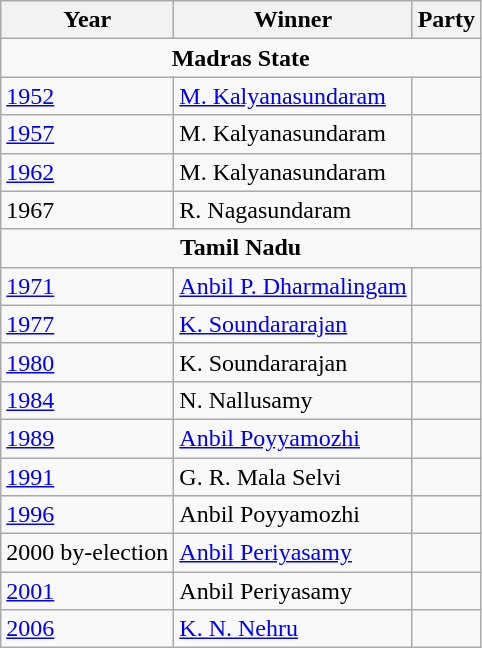<table class="wikitable sortable">
<tr>
<th>Year</th>
<th>Winner</th>
<th colspan="2">Party</th>
</tr>
<tr>
<td style="text-align: center;" colspan="4"><strong>Madras State</strong></td>
</tr>
<tr>
<td><a href='#'>1952</a></td>
<td><a href='#'>M. Kalyanasundaram</a></td>
<td></td>
</tr>
<tr>
<td><a href='#'>1957</a></td>
<td>M. Kalyanasundaram</td>
<td></td>
</tr>
<tr>
<td><a href='#'>1962</a></td>
<td>M. Kalyanasundaram</td>
<td></td>
</tr>
<tr>
<td>1967</td>
<td>R. Nagasundaram</td>
<td></td>
</tr>
<tr>
<td style="text-align: center;" colspan="4"><strong>Tamil Nadu</strong></td>
</tr>
<tr>
<td><a href='#'>1971</a></td>
<td><a href='#'>Anbil P. Dharmalingam</a></td>
<td></td>
</tr>
<tr>
<td><a href='#'>1977</a></td>
<td><a href='#'>K. Soundararajan</a></td>
<td></td>
</tr>
<tr>
<td><a href='#'>1980</a></td>
<td>K. Soundararajan</td>
<td></td>
</tr>
<tr>
<td><a href='#'>1984</a></td>
<td>N. Nallusamy</td>
<td></td>
</tr>
<tr>
<td><a href='#'>1989</a></td>
<td><a href='#'>Anbil Poyyamozhi</a></td>
<td></td>
</tr>
<tr>
<td><a href='#'>1991</a></td>
<td>G. R. Mala Selvi</td>
<td></td>
</tr>
<tr>
<td><a href='#'>1996</a></td>
<td>Anbil Poyyamozhi</td>
<td></td>
</tr>
<tr>
<td>2000 by-election</td>
<td><a href='#'>Anbil Periyasamy</a></td>
<td></td>
</tr>
<tr>
<td><a href='#'>2001</a></td>
<td>Anbil Periyasamy</td>
<td></td>
</tr>
<tr>
<td><a href='#'>2006</a></td>
<td><a href='#'>K. N. Nehru</a></td>
<td></td>
</tr>
</table>
